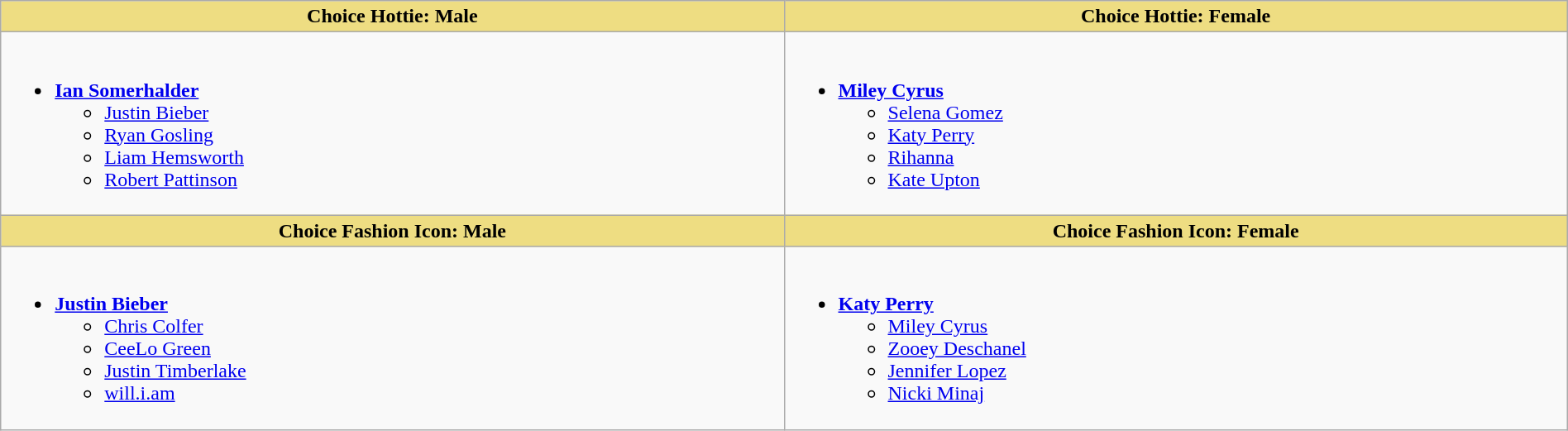<table class="wikitable" style="width:100%">
<tr>
<th style="background:#EEDD82; width:50%">Choice Hottie: Male</th>
<th style="background:#EEDD82; width:50%">Choice Hottie: Female</th>
</tr>
<tr>
<td valign="top"><br><ul><li><strong><a href='#'>Ian Somerhalder</a></strong><ul><li><a href='#'>Justin Bieber</a></li><li><a href='#'>Ryan Gosling</a></li><li><a href='#'>Liam Hemsworth</a></li><li><a href='#'>Robert Pattinson</a></li></ul></li></ul></td>
<td valign="top"><br><ul><li><strong><a href='#'>Miley Cyrus</a></strong><ul><li><a href='#'>Selena Gomez</a></li><li><a href='#'>Katy Perry</a></li><li><a href='#'>Rihanna</a></li><li><a href='#'>Kate Upton</a></li></ul></li></ul></td>
</tr>
<tr>
<th style="background:#EEDD82; width:50%">Choice Fashion Icon: Male</th>
<th style="background:#EEDD82; width:50%">Choice Fashion Icon: Female</th>
</tr>
<tr>
<td valign="top"><br><ul><li><strong><a href='#'>Justin Bieber</a></strong><ul><li><a href='#'>Chris Colfer</a></li><li><a href='#'>CeeLo Green</a></li><li><a href='#'>Justin Timberlake</a></li><li><a href='#'>will.i.am</a></li></ul></li></ul></td>
<td valign="top"><br><ul><li><strong><a href='#'>Katy Perry</a></strong><ul><li><a href='#'>Miley Cyrus</a></li><li><a href='#'>Zooey Deschanel</a></li><li><a href='#'>Jennifer Lopez</a></li><li><a href='#'>Nicki Minaj</a></li></ul></li></ul></td>
</tr>
</table>
